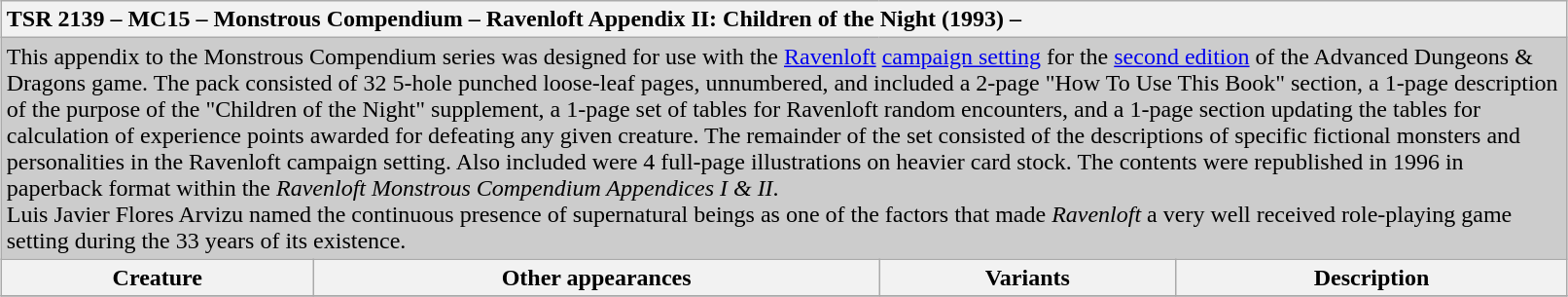<table class="wikitable collapsible" style="margin:15px; width:85%;">
<tr>
<th colspan="5" style="text-align:left">TSR 2139 – MC15 – Monstrous Compendium – Ravenloft Appendix II: Children of the Night (1993) – </th>
</tr>
<tr style="background:#ccc;">
<td colspan="5">This appendix to the Monstrous Compendium series was designed for use with the <a href='#'>Ravenloft</a> <a href='#'>campaign setting</a> for the <a href='#'>second edition</a> of the Advanced Dungeons & Dragons game. The pack consisted of 32 5-hole punched loose-leaf pages, unnumbered, and included a 2-page "How To Use This Book" section, a 1-page description of the purpose of the "Children of the Night" supplement, a 1-page set of tables for Ravenloft random encounters, and a 1-page section updating the tables for calculation of experience points awarded for defeating any given creature. The remainder of the set consisted of the descriptions of specific fictional monsters and personalities in the Ravenloft campaign setting. Also included were 4 full-page illustrations on heavier card stock. The contents were republished in 1996 in paperback format within the <em>Ravenloft Monstrous Compendium Appendices I & II</em>.<br>Luis Javier Flores Arvizu named the continuous presence of supernatural beings as one of the factors that made <em>Ravenloft</em> a very well received role-playing game setting during the 33 years of its existence.</td>
</tr>
<tr>
<th>Creature</th>
<th>Other appearances</th>
<th>Variants</th>
<th>Description</th>
</tr>
<tr>
</tr>
</table>
